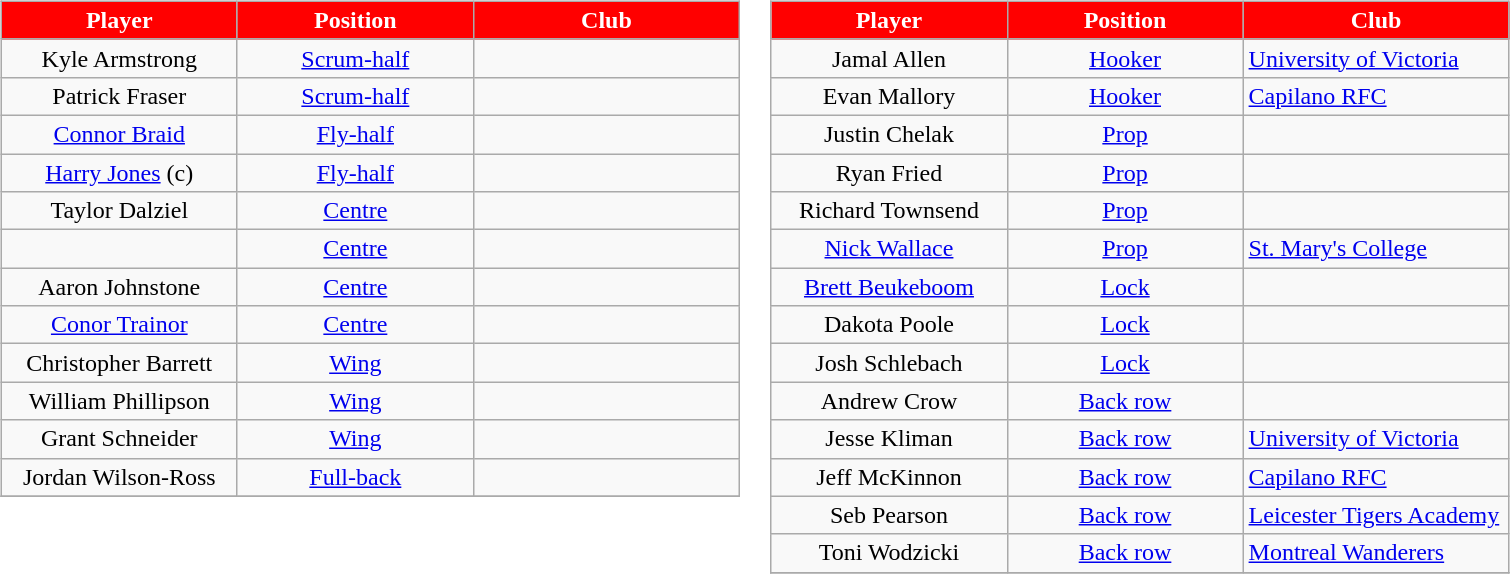<table>
<tr valign=top>
<td><br><table class="wikitable" style="text-align:center">
<tr span style="background:red; color:white;">
<td scope="col" style="width:150px"><strong>Player</strong></td>
<td scope="col" style="width:150px"><strong>Position</strong></td>
<td scope="col" style="width:170px"><strong>Club</strong></td>
</tr>
<tr>
<td>Kyle Armstrong</td>
<td><a href='#'>Scrum-half</a></td>
<td style="text-align:left"></td>
</tr>
<tr>
<td>Patrick Fraser</td>
<td><a href='#'>Scrum-half</a></td>
<td style="text-align:left"></td>
</tr>
<tr>
<td><a href='#'>Connor Braid</a></td>
<td><a href='#'>Fly-half</a></td>
<td style="text-align:left"></td>
</tr>
<tr>
<td><a href='#'>Harry Jones</a> (c)</td>
<td><a href='#'>Fly-half</a></td>
<td style="text-align:left"></td>
</tr>
<tr>
<td>Taylor Dalziel</td>
<td><a href='#'>Centre</a></td>
<td style="text-align:left"></td>
</tr>
<tr>
<td></td>
<td><a href='#'>Centre</a></td>
<td style="text-align:left"></td>
</tr>
<tr>
<td>Aaron Johnstone</td>
<td><a href='#'>Centre</a></td>
<td style="text-align:left"></td>
</tr>
<tr>
<td><a href='#'>Conor Trainor</a></td>
<td><a href='#'>Centre</a></td>
<td style="text-align:left"></td>
</tr>
<tr>
<td>Christopher Barrett</td>
<td><a href='#'>Wing</a></td>
<td style="text-align:left"></td>
</tr>
<tr>
<td>William Phillipson</td>
<td><a href='#'>Wing</a></td>
<td style="text-align:left"></td>
</tr>
<tr>
<td>Grant Schneider</td>
<td><a href='#'>Wing</a></td>
<td style="text-align:left"></td>
</tr>
<tr>
<td>Jordan Wilson-Ross</td>
<td><a href='#'>Full-back</a></td>
<td style="text-align:left"></td>
</tr>
<tr>
</tr>
</table>
</td>
<td><br><table class="wikitable" style="text-align:center">
<tr span style="background:red; color:white;">
<td scope="col" style="width:150px"><strong>Player</strong></td>
<td scope="col" style="width:150px"><strong>Position</strong></td>
<td scope="col" style="width:170px"><strong>Club</strong></td>
</tr>
<tr>
<td>Jamal Allen</td>
<td><a href='#'>Hooker</a></td>
<td style="text-align:left"> <a href='#'>University of Victoria</a></td>
</tr>
<tr>
<td>Evan Mallory</td>
<td><a href='#'>Hooker</a></td>
<td style="text-align:left"> <a href='#'>Capilano RFC</a></td>
</tr>
<tr>
<td>Justin Chelak</td>
<td><a href='#'>Prop</a></td>
<td style="text-align:left"></td>
</tr>
<tr>
<td>Ryan Fried</td>
<td><a href='#'>Prop</a></td>
<td style="text-align:left"></td>
</tr>
<tr>
<td>Richard Townsend</td>
<td><a href='#'>Prop</a></td>
<td style="text-align:left"></td>
</tr>
<tr>
<td><a href='#'>Nick Wallace</a></td>
<td><a href='#'>Prop</a></td>
<td style="text-align:left"> <a href='#'>St. Mary's College</a></td>
</tr>
<tr>
<td><a href='#'>Brett Beukeboom</a></td>
<td><a href='#'>Lock</a></td>
<td style="text-align:left"></td>
</tr>
<tr>
<td>Dakota Poole</td>
<td><a href='#'>Lock</a></td>
<td style="text-align:left"></td>
</tr>
<tr>
<td>Josh Schlebach</td>
<td><a href='#'>Lock</a></td>
<td style="text-align:left"></td>
</tr>
<tr>
<td>Andrew Crow</td>
<td><a href='#'>Back row</a></td>
<td style="text-align:left"></td>
</tr>
<tr>
<td>Jesse Kliman</td>
<td><a href='#'>Back row</a></td>
<td style="text-align:left"> <a href='#'>University of Victoria</a></td>
</tr>
<tr>
<td>Jeff McKinnon</td>
<td><a href='#'>Back row</a></td>
<td style="text-align:left"> <a href='#'>Capilano RFC</a></td>
</tr>
<tr>
<td>Seb Pearson</td>
<td><a href='#'>Back row</a></td>
<td style="text-align:left"> <a href='#'>Leicester Tigers Academy</a></td>
</tr>
<tr>
<td>Toni Wodzicki</td>
<td><a href='#'>Back row</a></td>
<td style="text-align:left"> <a href='#'>Montreal Wanderers</a></td>
</tr>
<tr>
</tr>
</table>
</td>
</tr>
</table>
